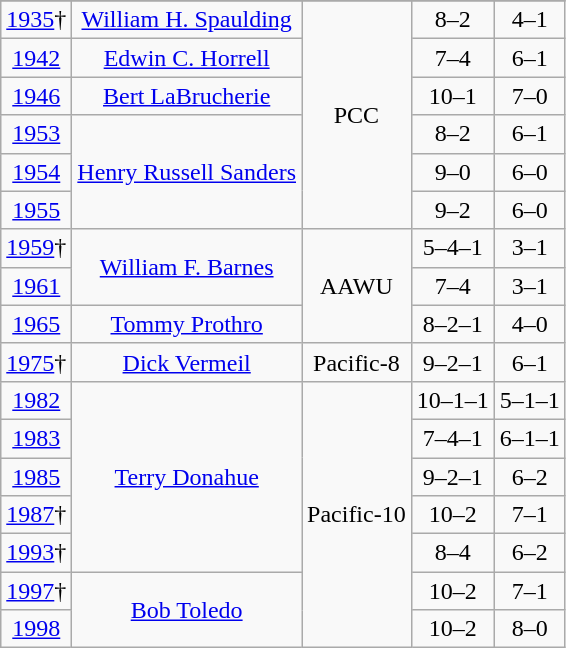<table class="wikitable" style="text-align:center">
<tr>
</tr>
<tr>
<td><a href='#'>1935</a>†</td>
<td><a href='#'>William H. Spaulding</a></td>
<td rowspan="6">PCC</td>
<td>8–2</td>
<td>4–1</td>
</tr>
<tr>
<td><a href='#'>1942</a></td>
<td><a href='#'>Edwin C. Horrell</a></td>
<td>7–4</td>
<td>6–1</td>
</tr>
<tr>
<td><a href='#'>1946</a></td>
<td><a href='#'>Bert LaBrucherie</a></td>
<td>10–1</td>
<td>7–0</td>
</tr>
<tr>
<td><a href='#'>1953</a></td>
<td rowspan="3"><a href='#'>Henry Russell Sanders</a></td>
<td>8–2</td>
<td>6–1</td>
</tr>
<tr>
<td><a href='#'>1954</a></td>
<td>9–0</td>
<td>6–0</td>
</tr>
<tr>
<td><a href='#'>1955</a></td>
<td>9–2</td>
<td>6–0</td>
</tr>
<tr>
<td><a href='#'>1959</a>†</td>
<td rowspan="2"><a href='#'>William F. Barnes</a></td>
<td rowspan="3">AAWU</td>
<td>5–4–1</td>
<td>3–1</td>
</tr>
<tr>
<td><a href='#'>1961</a></td>
<td>7–4</td>
<td>3–1</td>
</tr>
<tr>
<td><a href='#'>1965</a></td>
<td><a href='#'>Tommy Prothro</a></td>
<td>8–2–1</td>
<td>4–0</td>
</tr>
<tr>
<td><a href='#'>1975</a>†</td>
<td><a href='#'>Dick Vermeil</a></td>
<td>Pacific-8</td>
<td>9–2–1</td>
<td>6–1</td>
</tr>
<tr>
<td><a href='#'>1982</a></td>
<td rowspan="5"><a href='#'>Terry Donahue</a></td>
<td rowspan="7">Pacific-10</td>
<td>10–1–1</td>
<td>5–1–1</td>
</tr>
<tr>
<td><a href='#'>1983</a></td>
<td>7–4–1</td>
<td>6–1–1</td>
</tr>
<tr>
<td><a href='#'>1985</a></td>
<td>9–2–1</td>
<td>6–2</td>
</tr>
<tr>
<td><a href='#'>1987</a>†</td>
<td>10–2</td>
<td>7–1</td>
</tr>
<tr>
<td><a href='#'>1993</a>†</td>
<td>8–4</td>
<td>6–2</td>
</tr>
<tr>
<td><a href='#'>1997</a>†</td>
<td rowspan="2"><a href='#'>Bob Toledo</a></td>
<td>10–2</td>
<td>7–1</td>
</tr>
<tr>
<td><a href='#'>1998</a></td>
<td>10–2</td>
<td>8–0</td>
</tr>
</table>
